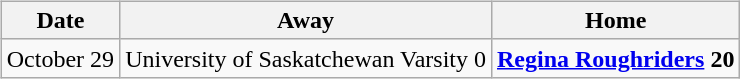<table cellspacing="10">
<tr>
<td valign="top"><br><table class="wikitable">
<tr>
<th>Date</th>
<th>Away</th>
<th>Home</th>
</tr>
<tr>
<td>October 29</td>
<td>University of Saskatchewan Varsity 0</td>
<td><strong><a href='#'>Regina Roughriders</a> 20</strong></td>
</tr>
</table>
</td>
</tr>
</table>
